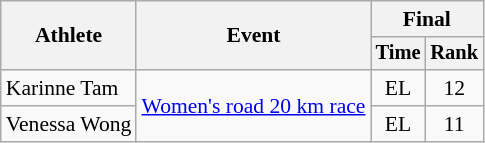<table class=wikitable style=font-size:90%;text-align:center>
<tr>
<th rowspan=2>Athlete</th>
<th rowspan=2>Event</th>
<th colspan=2>Final</th>
</tr>
<tr style="font-size:95%">
<th>Time</th>
<th>Rank</th>
</tr>
<tr>
<td align=left>Karinne Tam</td>
<td align=left rowspan=2><a href='#'>Women's road 20 km race</a></td>
<td>EL</td>
<td>12</td>
</tr>
<tr>
<td align=left>Venessa Wong</td>
<td>EL</td>
<td>11</td>
</tr>
</table>
